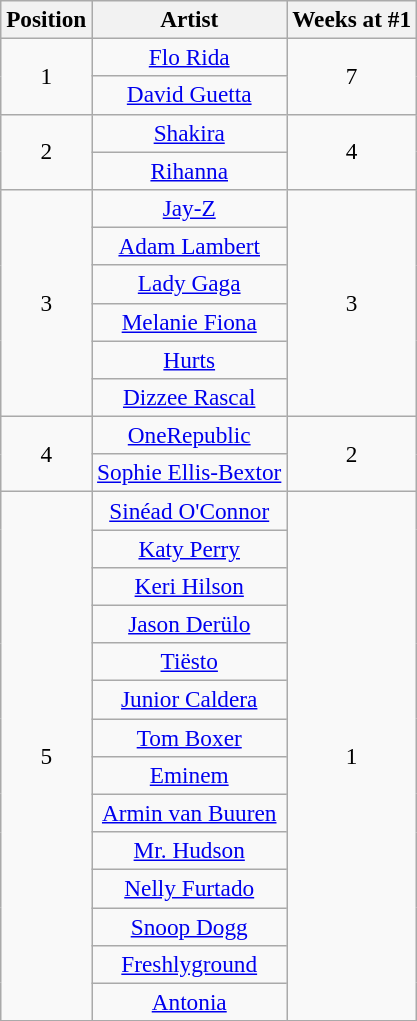<table class="wikitable" style="font-size:97%;">
<tr>
<th>Position</th>
<th>Artist</th>
<th>Weeks at #1</th>
</tr>
<tr>
<td align="center" rowspan=2>1</td>
<td align="center"><a href='#'>Flo Rida</a></td>
<td align="center" rowspan=2>7</td>
</tr>
<tr>
<td align="center"><a href='#'>David Guetta</a></td>
</tr>
<tr>
<td align="center" rowspan=2>2</td>
<td align="center"><a href='#'>Shakira</a></td>
<td align="center" rowspan=2>4</td>
</tr>
<tr>
<td align="center"><a href='#'>Rihanna</a></td>
</tr>
<tr>
<td align="center" rowspan=6>3</td>
<td align="center"><a href='#'>Jay-Z</a></td>
<td align="center" rowspan=6>3</td>
</tr>
<tr>
<td align="center"><a href='#'>Adam Lambert</a></td>
</tr>
<tr>
<td align="center"><a href='#'>Lady Gaga</a></td>
</tr>
<tr>
<td align="center"><a href='#'>Melanie Fiona</a></td>
</tr>
<tr>
<td align="center"><a href='#'>Hurts</a></td>
</tr>
<tr>
<td align="center"><a href='#'>Dizzee Rascal</a></td>
</tr>
<tr>
<td align="center" rowspan=2>4</td>
<td align="center"><a href='#'>OneRepublic</a></td>
<td align="center" rowspan=2>2</td>
</tr>
<tr>
<td align="center"><a href='#'>Sophie Ellis-Bextor</a></td>
</tr>
<tr>
<td align="center" rowspan=14>5</td>
<td align="center"><a href='#'>Sinéad O'Connor</a></td>
<td align="center" rowspan=14>1</td>
</tr>
<tr>
<td align="center"><a href='#'>Katy Perry</a></td>
</tr>
<tr>
<td align="center"><a href='#'>Keri Hilson</a></td>
</tr>
<tr>
<td align="center"><a href='#'>Jason Derülo</a></td>
</tr>
<tr>
<td align="center"><a href='#'>Tiësto</a></td>
</tr>
<tr>
<td align="center"><a href='#'>Junior Caldera</a></td>
</tr>
<tr>
<td align="center"><a href='#'>Tom Boxer</a></td>
</tr>
<tr>
<td align="center"><a href='#'>Eminem</a></td>
</tr>
<tr>
<td align="center"><a href='#'>Armin van Buuren</a></td>
</tr>
<tr>
<td align="center"><a href='#'>Mr. Hudson</a></td>
</tr>
<tr>
<td align="center"><a href='#'>Nelly Furtado</a></td>
</tr>
<tr>
<td align="center"><a href='#'>Snoop Dogg</a></td>
</tr>
<tr>
<td align="center"><a href='#'>Freshlyground</a></td>
</tr>
<tr>
<td align="center"><a href='#'>Antonia</a></td>
</tr>
<tr>
</tr>
</table>
